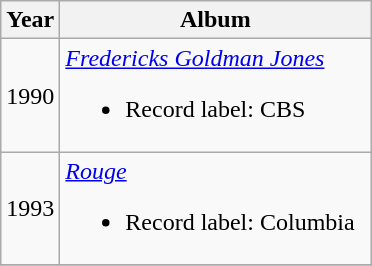<table class="wikitable">
<tr>
<th align="center" rowspan="1" width="10">Year</th>
<th align="center" rowspan="1" width="200">Album</th>
</tr>
<tr>
<td align="center" rowspan="1">1990</td>
<td><em><a href='#'>Fredericks Goldman Jones</a></em><br><ul><li>Record label: CBS</li></ul></td>
</tr>
<tr>
<td align="center" rowspan="1">1993</td>
<td><em><a href='#'>Rouge</a></em><br><ul><li>Record label: Columbia</li></ul></td>
</tr>
<tr>
</tr>
</table>
